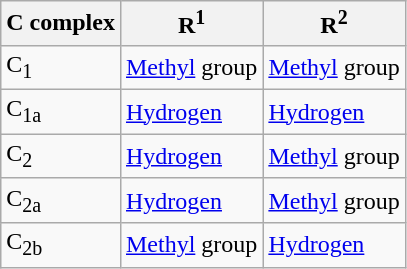<table class="wikitable">
<tr>
<th>C complex</th>
<th>R<sup>1</sup></th>
<th>R<sup>2</sup></th>
</tr>
<tr>
<td>C<sub>1</sub></td>
<td><a href='#'>Methyl</a> group</td>
<td><a href='#'>Methyl</a> group</td>
</tr>
<tr>
<td>C<sub>1a</sub></td>
<td><a href='#'>Hydrogen</a></td>
<td><a href='#'>Hydrogen</a></td>
</tr>
<tr>
<td>C<sub>2</sub></td>
<td><a href='#'>Hydrogen</a></td>
<td><a href='#'>Methyl</a> group</td>
</tr>
<tr>
<td>C<sub>2a</sub></td>
<td><a href='#'>Hydrogen</a></td>
<td><a href='#'>Methyl</a> group</td>
</tr>
<tr>
<td>C<sub>2b</sub></td>
<td><a href='#'>Methyl</a> group</td>
<td><a href='#'>Hydrogen</a></td>
</tr>
</table>
